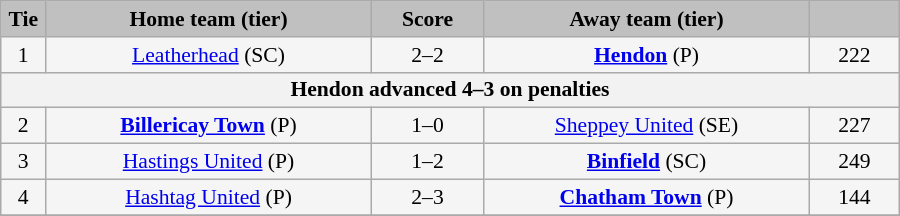<table class="wikitable" style="width: 600px; background:WhiteSmoke; text-align:center; font-size:90%">
<tr>
<td scope="col" style="width:  5.00%; background:silver;"><strong>Tie</strong></td>
<td scope="col" style="width: 36.25%; background:silver;"><strong>Home team (tier)</strong></td>
<td scope="col" style="width: 12.50%; background:silver;"><strong>Score</strong></td>
<td scope="col" style="width: 36.25%; background:silver;"><strong>Away team (tier)</strong></td>
<td scope="col" style="width: 10.00%; background:silver;"><strong></strong></td>
</tr>
<tr>
<td>1</td>
<td><a href='#'>Leatherhead</a> (SC)</td>
<td>2–2</td>
<td><strong><a href='#'>Hendon</a></strong> (P)</td>
<td>222</td>
</tr>
<tr>
<th colspan=5>Hendon advanced 4–3 on penalties</th>
</tr>
<tr>
<td>2</td>
<td><strong><a href='#'>Billericay Town</a></strong> (P)</td>
<td>1–0</td>
<td><a href='#'>Sheppey United</a> (SE)</td>
<td>227</td>
</tr>
<tr>
<td>3</td>
<td><a href='#'>Hastings United</a> (P)</td>
<td>1–2</td>
<td><strong><a href='#'>Binfield</a></strong> (SC)</td>
<td>249</td>
</tr>
<tr>
<td>4</td>
<td><a href='#'>Hashtag United</a> (P)</td>
<td>2–3</td>
<td><strong><a href='#'>Chatham Town</a></strong> (P)</td>
<td>144</td>
</tr>
<tr>
</tr>
</table>
